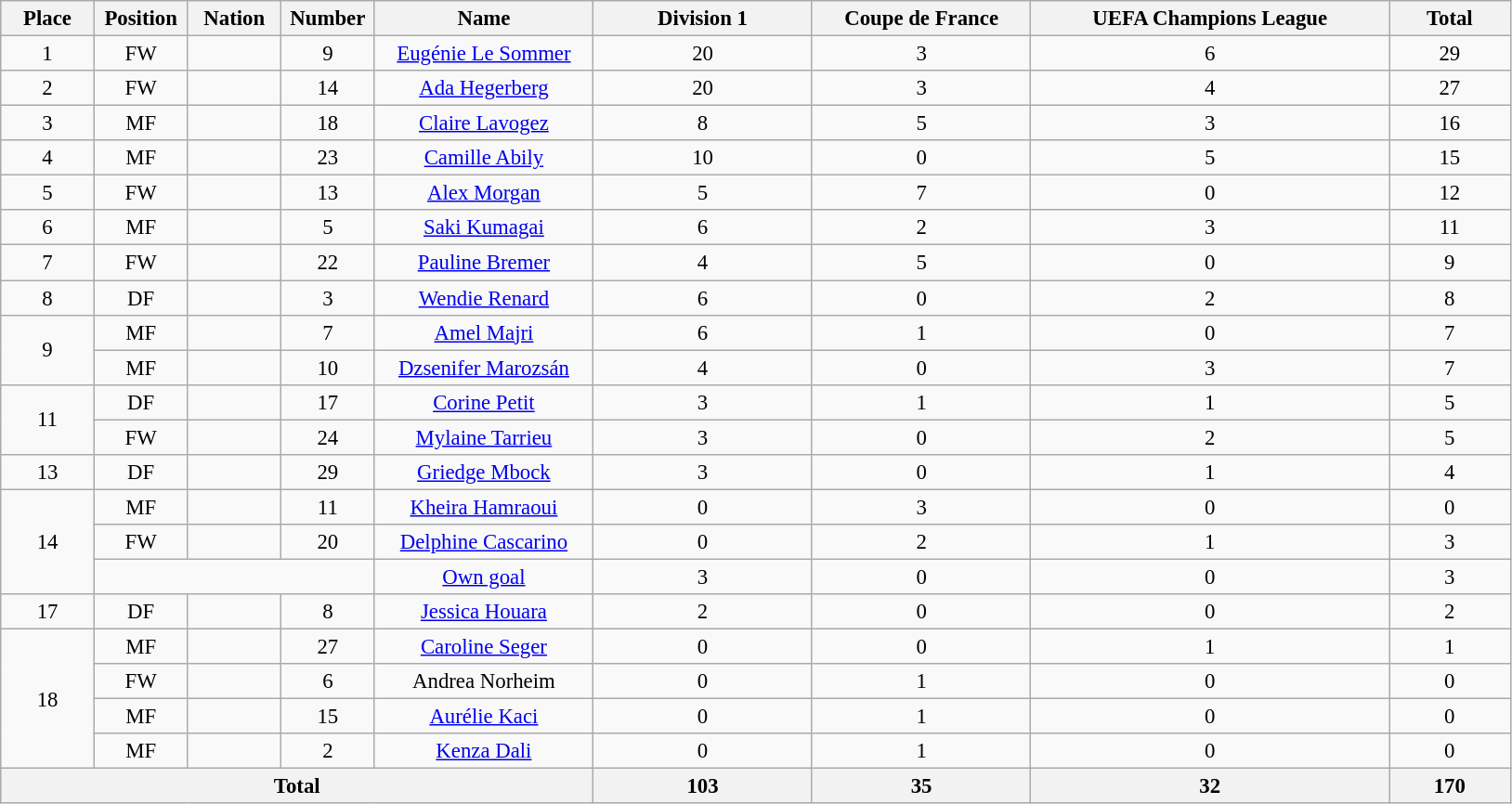<table class="wikitable" style="font-size: 95%; text-align: center;">
<tr>
<th width=60>Place</th>
<th width=60>Position</th>
<th width=60>Nation</th>
<th width=60>Number</th>
<th width=150>Name</th>
<th width=150>Division 1</th>
<th width=150>Coupe de France</th>
<th width=250>UEFA Champions League</th>
<th width=80>Total</th>
</tr>
<tr>
<td>1</td>
<td>FW</td>
<td></td>
<td>9</td>
<td><a href='#'>Eugénie Le Sommer</a></td>
<td>20</td>
<td>3</td>
<td>6</td>
<td>29</td>
</tr>
<tr>
<td>2</td>
<td>FW</td>
<td></td>
<td>14</td>
<td><a href='#'>Ada Hegerberg</a></td>
<td>20</td>
<td>3</td>
<td>4</td>
<td>27</td>
</tr>
<tr>
<td>3</td>
<td>MF</td>
<td></td>
<td>18</td>
<td><a href='#'>Claire Lavogez</a></td>
<td>8</td>
<td>5</td>
<td>3</td>
<td>16</td>
</tr>
<tr>
<td>4</td>
<td>MF</td>
<td></td>
<td>23</td>
<td><a href='#'>Camille Abily</a></td>
<td>10</td>
<td>0</td>
<td>5</td>
<td>15</td>
</tr>
<tr>
<td>5</td>
<td>FW</td>
<td></td>
<td>13</td>
<td><a href='#'>Alex Morgan</a></td>
<td>5</td>
<td>7</td>
<td>0</td>
<td>12</td>
</tr>
<tr>
<td>6</td>
<td>MF</td>
<td></td>
<td>5</td>
<td><a href='#'>Saki Kumagai</a></td>
<td>6</td>
<td>2</td>
<td>3</td>
<td>11</td>
</tr>
<tr>
<td>7</td>
<td>FW</td>
<td></td>
<td>22</td>
<td><a href='#'>Pauline Bremer</a></td>
<td>4</td>
<td>5</td>
<td>0</td>
<td>9</td>
</tr>
<tr>
<td>8</td>
<td>DF</td>
<td></td>
<td>3</td>
<td><a href='#'>Wendie Renard</a></td>
<td>6</td>
<td>0</td>
<td>2</td>
<td>8</td>
</tr>
<tr>
<td rowspan="2">9</td>
<td>MF</td>
<td></td>
<td>7</td>
<td><a href='#'>Amel Majri</a></td>
<td>6</td>
<td>1</td>
<td>0</td>
<td>7</td>
</tr>
<tr>
<td>MF</td>
<td></td>
<td>10</td>
<td><a href='#'>Dzsenifer Marozsán</a></td>
<td>4</td>
<td>0</td>
<td>3</td>
<td>7</td>
</tr>
<tr>
<td rowspan="2">11</td>
<td>DF</td>
<td></td>
<td>17</td>
<td><a href='#'>Corine Petit</a></td>
<td>3</td>
<td>1</td>
<td>1</td>
<td>5</td>
</tr>
<tr>
<td>FW</td>
<td></td>
<td>24</td>
<td><a href='#'>Mylaine Tarrieu</a></td>
<td>3</td>
<td>0</td>
<td>2</td>
<td>5</td>
</tr>
<tr>
<td>13</td>
<td>DF</td>
<td></td>
<td>29</td>
<td><a href='#'>Griedge Mbock</a></td>
<td>3</td>
<td>0</td>
<td>1</td>
<td>4</td>
</tr>
<tr>
<td rowspan="3">14</td>
<td>MF</td>
<td></td>
<td>11</td>
<td><a href='#'>Kheira Hamraoui</a></td>
<td>0</td>
<td>3</td>
<td>0</td>
<td>0</td>
</tr>
<tr>
<td>FW</td>
<td></td>
<td>20</td>
<td><a href='#'>Delphine Cascarino</a></td>
<td>0</td>
<td>2</td>
<td>1</td>
<td>3</td>
</tr>
<tr>
<td colspan="3"></td>
<td><a href='#'>Own goal</a></td>
<td>3</td>
<td>0</td>
<td>0</td>
<td>3</td>
</tr>
<tr>
<td>17</td>
<td>DF</td>
<td></td>
<td>8</td>
<td><a href='#'>Jessica Houara</a></td>
<td>2</td>
<td>0</td>
<td>0</td>
<td>2</td>
</tr>
<tr>
<td rowspan="4">18</td>
<td>MF</td>
<td></td>
<td>27</td>
<td><a href='#'>Caroline Seger</a></td>
<td>0</td>
<td>0</td>
<td>1</td>
<td>1</td>
</tr>
<tr>
<td>FW</td>
<td></td>
<td>6</td>
<td>Andrea Norheim</td>
<td>0</td>
<td>1</td>
<td>0</td>
<td>0</td>
</tr>
<tr>
<td>MF</td>
<td></td>
<td>15</td>
<td><a href='#'>Aurélie Kaci</a></td>
<td>0</td>
<td>1</td>
<td>0</td>
<td>0</td>
</tr>
<tr>
<td>MF</td>
<td></td>
<td>2</td>
<td><a href='#'>Kenza Dali</a></td>
<td>0</td>
<td>1</td>
<td>0</td>
<td>0</td>
</tr>
<tr>
<th colspan=5>Total</th>
<th>103</th>
<th>35</th>
<th>32</th>
<th>170</th>
</tr>
</table>
